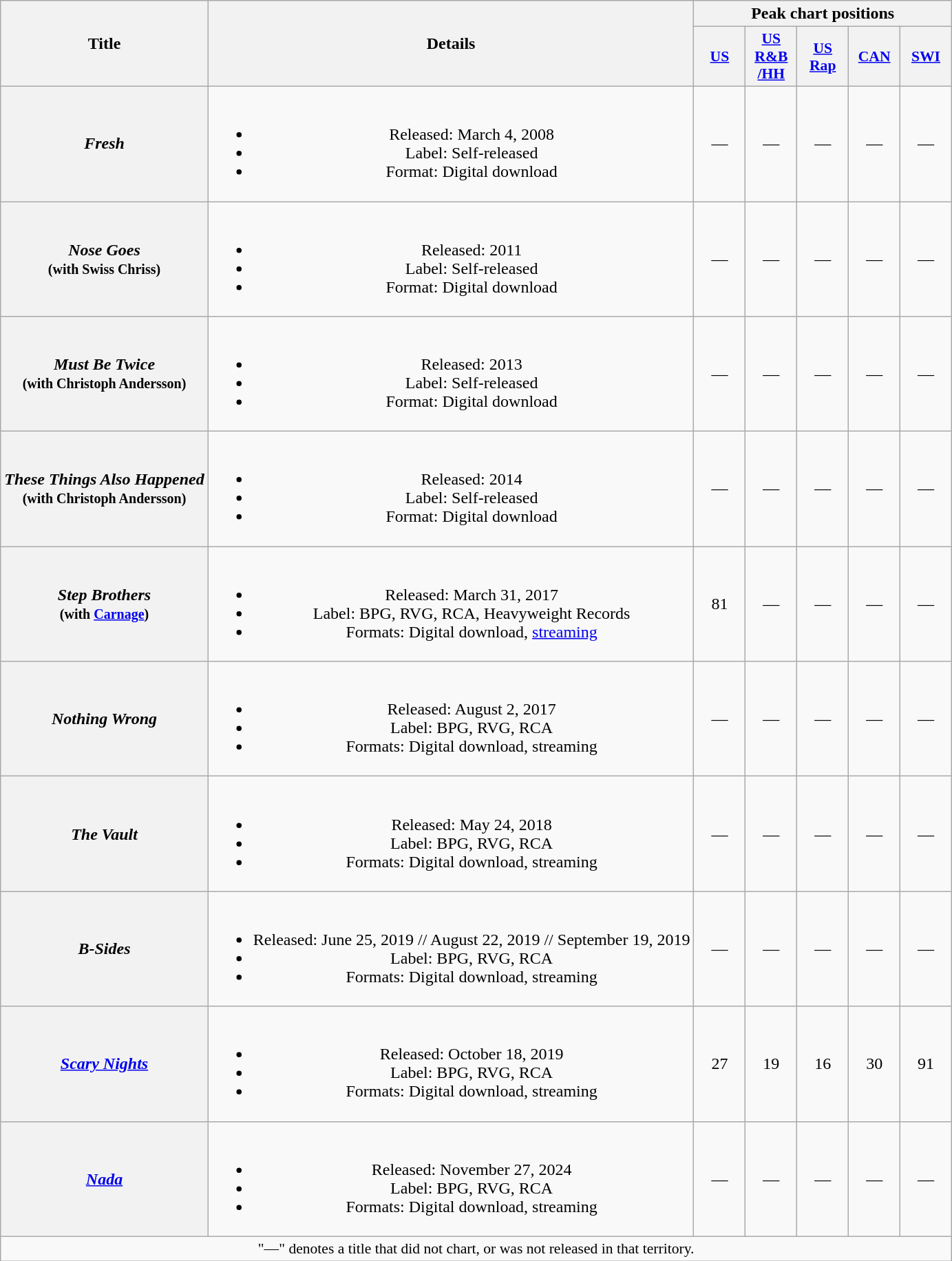<table class="wikitable plainrowheaders" style="text-align:center;">
<tr>
<th scope="col" rowspan="2">Title</th>
<th scope="col" rowspan="2">Details</th>
<th scope="col" colspan="5">Peak chart positions</th>
</tr>
<tr>
<th style="width:3em;font-size:90%;"><a href='#'>US</a><br></th>
<th style="width:3em;font-size:90%;"><a href='#'>US<br>R&B<br>/HH</a><br></th>
<th style="width:3em;font-size:90%;"><a href='#'>US Rap</a><br></th>
<th style="width:3em;font-size:90%;"><a href='#'>CAN</a><br></th>
<th scope="col" style="width:3em;font-size:90%;"><a href='#'>SWI</a><br></th>
</tr>
<tr>
<th scope="row"><em>Fresh</em></th>
<td><br><ul><li>Released: March 4, 2008</li><li>Label: Self-released</li><li>Format: Digital download</li></ul></td>
<td>—</td>
<td>—</td>
<td>—</td>
<td>—</td>
<td>—</td>
</tr>
<tr>
<th scope="row"><em>Nose Goes</em><br><small>(with Swiss Chriss)</small></th>
<td><br><ul><li>Released: 2011</li><li>Label: Self-released</li><li>Format: Digital download</li></ul></td>
<td>—</td>
<td>—</td>
<td>—</td>
<td>—</td>
<td>—</td>
</tr>
<tr>
<th scope="row"><em>Must Be Twice</em><br><small>(with Christoph Andersson)</small></th>
<td><br><ul><li>Released: 2013</li><li>Label: Self-released</li><li>Format: Digital download</li></ul></td>
<td>—</td>
<td>—</td>
<td>—</td>
<td>—</td>
<td>—</td>
</tr>
<tr>
<th scope="row"><em>These Things Also Happened</em><br><small>(with Christoph Andersson)</small></th>
<td><br><ul><li>Released: 2014</li><li>Label: Self-released</li><li>Format: Digital download</li></ul></td>
<td>—</td>
<td>—</td>
<td>—</td>
<td>—</td>
<td>—</td>
</tr>
<tr>
<th scope="row"><em>Step Brothers</em><br><small>(with <a href='#'>Carnage</a>)</small></th>
<td><br><ul><li>Released: March 31, 2017</li><li>Label: BPG, RVG, RCA, Heavyweight Records</li><li>Formats: Digital download, <a href='#'>streaming</a></li></ul></td>
<td>81</td>
<td>—</td>
<td>—</td>
<td>—</td>
<td>—</td>
</tr>
<tr>
<th scope="row"><em>Nothing Wrong</em></th>
<td><br><ul><li>Released: August 2, 2017</li><li>Label: BPG, RVG, RCA</li><li>Formats: Digital download, streaming</li></ul></td>
<td>—</td>
<td>—</td>
<td>—</td>
<td>—</td>
<td>—</td>
</tr>
<tr>
<th scope="row"><em>The Vault</em></th>
<td><br><ul><li>Released: May 24, 2018</li><li>Label: BPG, RVG, RCA</li><li>Formats: Digital download, streaming</li></ul></td>
<td>—</td>
<td>—</td>
<td>—</td>
<td>—</td>
<td>—</td>
</tr>
<tr>
<th scope="row"><em>B-Sides</em></th>
<td><br><ul><li>Released: June 25, 2019 // August 22, 2019 // September 19, 2019</li><li>Label: BPG, RVG, RCA</li><li>Formats: Digital download, streaming</li></ul></td>
<td>—</td>
<td>—</td>
<td>—</td>
<td>—</td>
<td>—</td>
</tr>
<tr>
<th scope="row"><em><a href='#'>Scary Nights</a></em></th>
<td><br><ul><li>Released: October 18, 2019</li><li>Label: BPG, RVG, RCA</li><li>Formats: Digital download, streaming</li></ul></td>
<td>27</td>
<td>19</td>
<td>16</td>
<td>30</td>
<td>91</td>
</tr>
<tr>
<th scope="row"><em><a href='#'>Nada</a></em></th>
<td><br><ul><li>Released: November 27, 2024</li><li>Label: BPG, RVG, RCA</li><li>Formats: Digital download, streaming</li></ul></td>
<td>—</td>
<td>—</td>
<td>—</td>
<td>—</td>
<td>—</td>
</tr>
<tr>
<td colspan="14" style="font-size:90%">"—" denotes a title that did not chart, or was not released in that territory.</td>
</tr>
</table>
